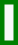<table class="wikitable" style="border: 3px solid green">
<tr>
<td><br></td>
</tr>
</table>
